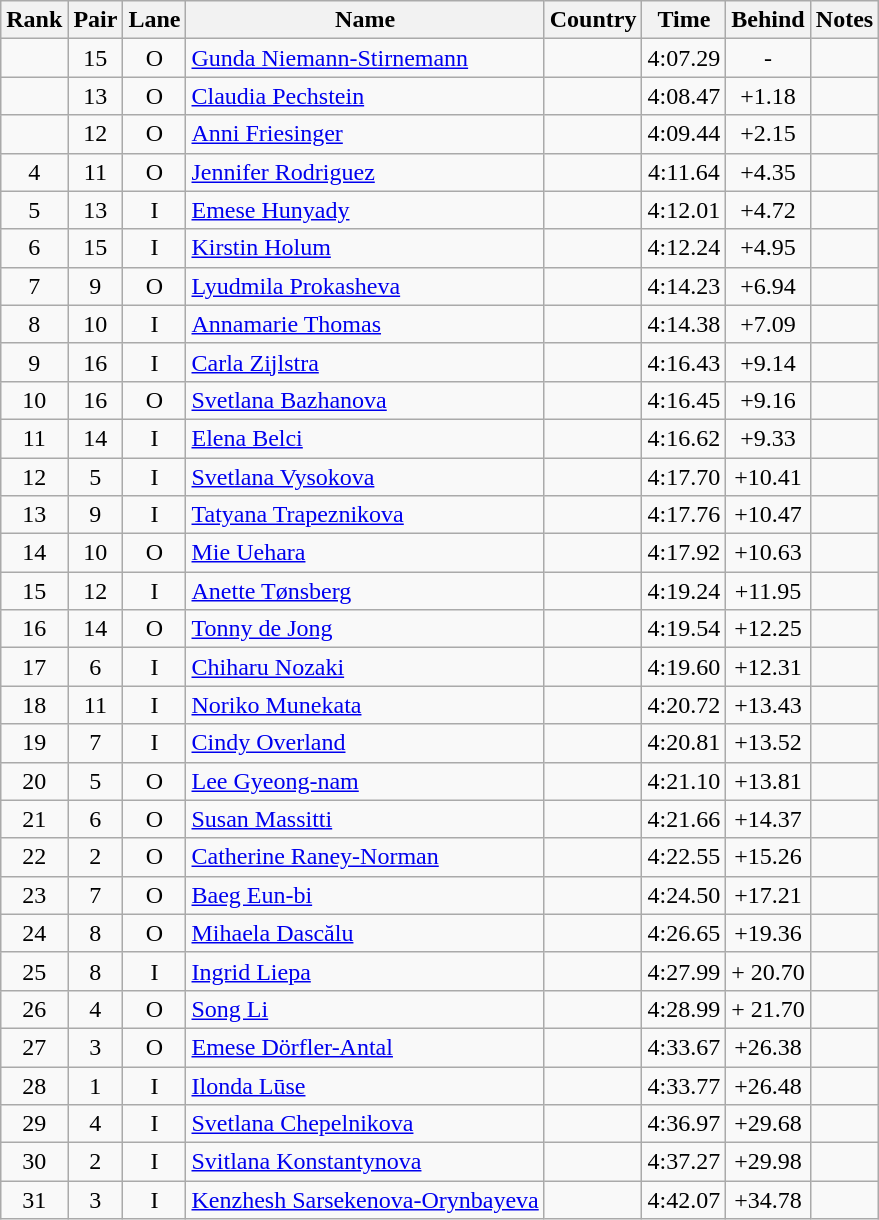<table class="wikitable sortable" style="text-align:center">
<tr>
<th>Rank</th>
<th>Pair</th>
<th>Lane</th>
<th>Name</th>
<th>Country</th>
<th>Time</th>
<th>Behind</th>
<th>Notes</th>
</tr>
<tr>
<td></td>
<td>15</td>
<td>O</td>
<td align=left><a href='#'>Gunda Niemann-Stirnemann</a></td>
<td align=left></td>
<td>4:07.29</td>
<td>-</td>
<td></td>
</tr>
<tr>
<td></td>
<td>13</td>
<td>O</td>
<td align=left><a href='#'>Claudia Pechstein</a></td>
<td align=left></td>
<td>4:08.47</td>
<td>+1.18</td>
<td></td>
</tr>
<tr>
<td></td>
<td>12</td>
<td>O</td>
<td align=left><a href='#'>Anni Friesinger</a></td>
<td align=left></td>
<td>4:09.44</td>
<td>+2.15</td>
<td></td>
</tr>
<tr>
<td>4</td>
<td>11</td>
<td>O</td>
<td align=left><a href='#'>Jennifer Rodriguez</a></td>
<td align=left></td>
<td>4:11.64</td>
<td>+4.35</td>
<td></td>
</tr>
<tr>
<td>5</td>
<td>13</td>
<td>I</td>
<td align=left><a href='#'>Emese Hunyady</a></td>
<td align=left></td>
<td>4:12.01</td>
<td>+4.72</td>
<td></td>
</tr>
<tr>
<td>6</td>
<td>15</td>
<td>I</td>
<td align=left><a href='#'>Kirstin Holum</a></td>
<td align=left></td>
<td>4:12.24</td>
<td>+4.95</td>
<td></td>
</tr>
<tr>
<td>7</td>
<td>9</td>
<td>O</td>
<td align=left><a href='#'>Lyudmila Prokasheva</a></td>
<td align=left></td>
<td>4:14.23</td>
<td>+6.94</td>
<td></td>
</tr>
<tr>
<td>8</td>
<td>10</td>
<td>I</td>
<td align=left><a href='#'>Annamarie Thomas</a></td>
<td align=left></td>
<td>4:14.38</td>
<td>+7.09</td>
<td></td>
</tr>
<tr>
<td>9</td>
<td>16</td>
<td>I</td>
<td align=left><a href='#'>Carla Zijlstra</a></td>
<td align=left></td>
<td>4:16.43</td>
<td>+9.14</td>
<td></td>
</tr>
<tr>
<td>10</td>
<td>16</td>
<td>O</td>
<td align=left><a href='#'>Svetlana Bazhanova</a></td>
<td align=left></td>
<td>4:16.45</td>
<td>+9.16</td>
<td></td>
</tr>
<tr>
<td>11</td>
<td>14</td>
<td>I</td>
<td align=left><a href='#'>Elena Belci</a></td>
<td align=left></td>
<td>4:16.62</td>
<td>+9.33</td>
<td></td>
</tr>
<tr>
<td>12</td>
<td>5</td>
<td>I</td>
<td align=left><a href='#'>Svetlana Vysokova</a></td>
<td align=left></td>
<td>4:17.70</td>
<td>+10.41</td>
<td></td>
</tr>
<tr>
<td>13</td>
<td>9</td>
<td>I</td>
<td align=left><a href='#'>Tatyana Trapeznikova</a></td>
<td align=left></td>
<td>4:17.76</td>
<td>+10.47</td>
<td></td>
</tr>
<tr>
<td>14</td>
<td>10</td>
<td>O</td>
<td align=left><a href='#'>Mie Uehara</a></td>
<td align=left></td>
<td>4:17.92</td>
<td>+10.63</td>
<td></td>
</tr>
<tr>
<td>15</td>
<td>12</td>
<td>I</td>
<td align=left><a href='#'>Anette Tønsberg</a></td>
<td align=left></td>
<td>4:19.24</td>
<td>+11.95</td>
<td></td>
</tr>
<tr>
<td>16</td>
<td>14</td>
<td>O</td>
<td align=left><a href='#'>Tonny de Jong</a></td>
<td align=left></td>
<td>4:19.54</td>
<td>+12.25</td>
<td></td>
</tr>
<tr>
<td>17</td>
<td>6</td>
<td>I</td>
<td align=left><a href='#'>Chiharu Nozaki</a></td>
<td align=left></td>
<td>4:19.60</td>
<td>+12.31</td>
<td></td>
</tr>
<tr>
<td>18</td>
<td>11</td>
<td>I</td>
<td align=left><a href='#'>Noriko Munekata</a></td>
<td align=left></td>
<td>4:20.72</td>
<td>+13.43</td>
<td></td>
</tr>
<tr>
<td>19</td>
<td>7</td>
<td>I</td>
<td align=left><a href='#'>Cindy Overland</a></td>
<td align=left></td>
<td>4:20.81</td>
<td>+13.52</td>
<td></td>
</tr>
<tr>
<td>20</td>
<td>5</td>
<td>O</td>
<td align=left><a href='#'>Lee Gyeong-nam</a></td>
<td align=left></td>
<td>4:21.10</td>
<td>+13.81</td>
<td></td>
</tr>
<tr>
<td>21</td>
<td>6</td>
<td>O</td>
<td align=left><a href='#'>Susan Massitti</a></td>
<td align=left></td>
<td>4:21.66</td>
<td>+14.37</td>
<td></td>
</tr>
<tr>
<td>22</td>
<td>2</td>
<td>O</td>
<td align=left><a href='#'>Catherine Raney-Norman</a></td>
<td align=left></td>
<td>4:22.55</td>
<td>+15.26</td>
<td></td>
</tr>
<tr>
<td>23</td>
<td>7</td>
<td>O</td>
<td align=left><a href='#'>Baeg Eun-bi</a></td>
<td align=left></td>
<td>4:24.50</td>
<td>+17.21</td>
<td></td>
</tr>
<tr>
<td>24</td>
<td>8</td>
<td>O</td>
<td align=left><a href='#'>Mihaela Dascălu</a></td>
<td align=left></td>
<td>4:26.65</td>
<td>+19.36</td>
<td></td>
</tr>
<tr>
<td>25</td>
<td>8</td>
<td>I</td>
<td align=left><a href='#'>Ingrid Liepa</a></td>
<td align=left></td>
<td>4:27.99</td>
<td>+ 20.70</td>
<td></td>
</tr>
<tr>
<td>26</td>
<td>4</td>
<td>O</td>
<td align=left><a href='#'>Song Li</a></td>
<td align=left></td>
<td>4:28.99</td>
<td>+ 21.70</td>
<td></td>
</tr>
<tr>
<td>27</td>
<td>3</td>
<td>O</td>
<td align=left><a href='#'>Emese Dörfler-Antal</a></td>
<td align=left></td>
<td>4:33.67</td>
<td>+26.38</td>
<td></td>
</tr>
<tr>
<td>28</td>
<td>1</td>
<td>I</td>
<td align=left><a href='#'>Ilonda Lūse</a></td>
<td align=left></td>
<td>4:33.77</td>
<td>+26.48</td>
<td></td>
</tr>
<tr>
<td>29</td>
<td>4</td>
<td>I</td>
<td align=left><a href='#'>Svetlana Chepelnikova</a></td>
<td align=left></td>
<td>4:36.97</td>
<td>+29.68</td>
<td></td>
</tr>
<tr>
<td>30</td>
<td>2</td>
<td>I</td>
<td align=left><a href='#'>Svitlana Konstantynova</a></td>
<td align=left></td>
<td>4:37.27</td>
<td>+29.98</td>
<td></td>
</tr>
<tr>
<td>31</td>
<td>3</td>
<td>I</td>
<td align=left><a href='#'>Kenzhesh Sarsekenova-Orynbayeva</a></td>
<td align=left></td>
<td>4:42.07</td>
<td>+34.78</td>
<td></td>
</tr>
</table>
